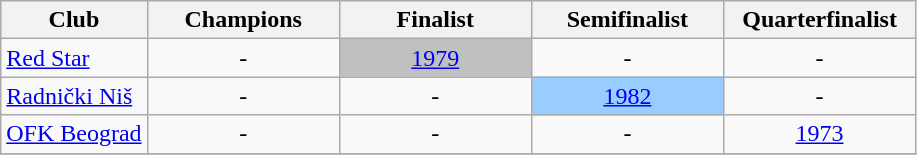<table class="wikitable">
<tr>
<th style="width:16%;">Club</th>
<th style="width:21%;">Champions</th>
<th style="width:21%;">Finalist</th>
<th style="width:21%;">Semifinalist</th>
<th style="width:21%;">Quarterfinalist</th>
</tr>
<tr>
<td><a href='#'>Red Star</a></td>
<td style="text-align:center">-</td>
<td style="text-align:center" bgcolor="silver"><a href='#'>1979</a></td>
<td style="text-align:center">-</td>
<td style="text-align:center">-</td>
</tr>
<tr>
<td><a href='#'>Radnički Niš</a></td>
<td style="text-align:center">-</td>
<td style="text-align:center">-</td>
<td style="text-align:center" bgcolor="#9acdff"><a href='#'>1982</a></td>
<td style="text-align:center">-</td>
</tr>
<tr>
<td><a href='#'>OFK Beograd</a></td>
<td style="text-align:center">-</td>
<td style="text-align:center">-</td>
<td style="text-align:center">-</td>
<td style="text-align:center"><a href='#'>1973</a></td>
</tr>
<tr>
</tr>
</table>
